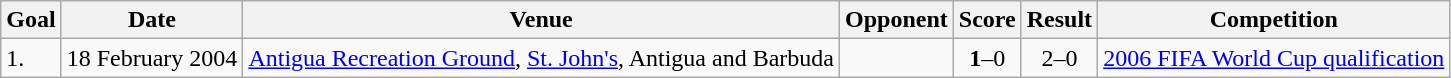<table class="wikitable plainrowheaders sortable">
<tr>
<th>Goal</th>
<th>Date</th>
<th>Venue</th>
<th>Opponent</th>
<th>Score</th>
<th>Result</th>
<th>Competition</th>
</tr>
<tr>
<td>1.</td>
<td>18 February 2004</td>
<td><a href='#'>Antigua Recreation Ground</a>, <a href='#'>St. John's</a>, Antigua and Barbuda</td>
<td></td>
<td align=center><strong>1</strong>–0</td>
<td align=center>2–0</td>
<td><a href='#'>2006 FIFA World Cup qualification</a></td>
</tr>
</table>
